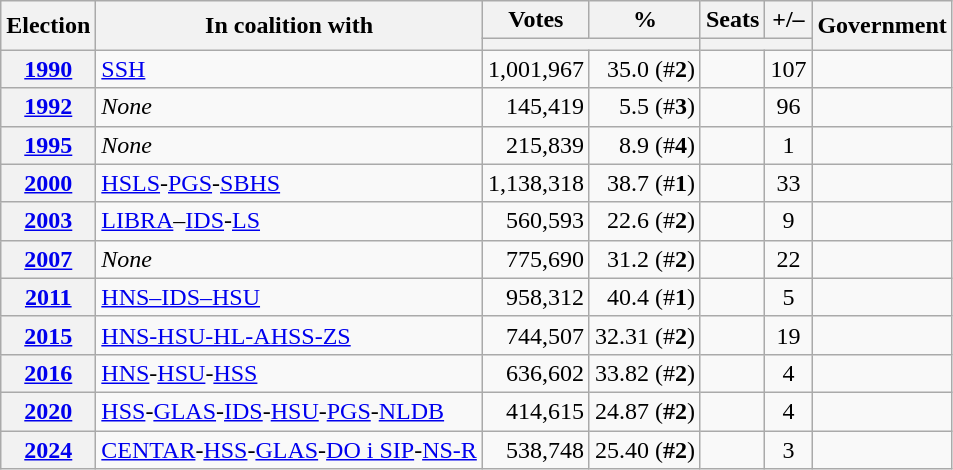<table class="wikitable" style="text-align: left;">
<tr>
<th rowspan=2>Election</th>
<th rowspan=2>In coalition with</th>
<th>Votes</th>
<th>%</th>
<th>Seats</th>
<th>+/–</th>
<th rowspan=2>Government</th>
</tr>
<tr>
<th colspan="2"></th>
<th colspan=2></th>
</tr>
<tr>
<th><a href='#'>1990</a></th>
<td><a href='#'>SSH</a></td>
<td align=right>1,001,967</td>
<td align=right>35.0 (#<strong>2</strong>)</td>
<td></td>
<td align=center> 107</td>
<td></td>
</tr>
<tr>
<th><a href='#'>1992</a></th>
<td><em>None</em></td>
<td align=right>145,419</td>
<td align=right>5.5 (#<strong>3</strong>)</td>
<td></td>
<td align=center> 96</td>
<td></td>
</tr>
<tr>
<th><a href='#'>1995</a></th>
<td><em>None</em></td>
<td align=right>215,839</td>
<td align=right>8.9 (#<strong>4</strong>)</td>
<td></td>
<td align=center> 1</td>
<td></td>
</tr>
<tr>
<th><a href='#'>2000</a></th>
<td><a href='#'>HSLS</a>-<a href='#'>PGS</a>-<a href='#'>SBHS</a></td>
<td align=right>1,138,318</td>
<td align=right>38.7 (#<strong>1</strong>)</td>
<td></td>
<td align=center> 33</td>
<td></td>
</tr>
<tr>
<th><a href='#'>2003</a></th>
<td><a href='#'>LIBRA</a>–<a href='#'>IDS</a>-<a href='#'>LS</a></td>
<td align=right>560,593</td>
<td align=right>22.6 (#<strong>2</strong>)</td>
<td></td>
<td align=center> 9</td>
<td></td>
</tr>
<tr>
<th><a href='#'>2007</a></th>
<td><em>None</em></td>
<td align=right>775,690</td>
<td align=right>31.2 (#<strong>2</strong>)</td>
<td></td>
<td align=center> 22</td>
<td></td>
</tr>
<tr>
<th><a href='#'>2011</a></th>
<td><a href='#'>HNS–IDS–HSU</a></td>
<td align=right>958,312</td>
<td align=right>40.4 (#<strong>1</strong>)</td>
<td></td>
<td align=center> 5</td>
<td></td>
</tr>
<tr>
<th><a href='#'>2015</a></th>
<td><a href='#'>HNS-HSU-HL-AHSS-ZS</a></td>
<td align=right>744,507</td>
<td align=right>32.31 (#<strong>2</strong>)</td>
<td></td>
<td align=center> 19</td>
<td></td>
</tr>
<tr>
<th><a href='#'>2016</a></th>
<td><a href='#'>HNS</a>-<a href='#'>HSU</a>-<a href='#'>HSS</a></td>
<td align=right>636,602</td>
<td align=right>33.82 (#<strong>2</strong>)</td>
<td></td>
<td align=center> 4</td>
<td></td>
</tr>
<tr>
<th><a href='#'>2020</a></th>
<td><a href='#'>HSS</a>-<a href='#'>GLAS</a>-<a href='#'>IDS</a>-<a href='#'>HSU</a>-<a href='#'>PGS</a>-<a href='#'>NLDB</a></td>
<td align=right>414,615</td>
<td align=right>24.87 (<strong>#2</strong>)</td>
<td></td>
<td align=center> 4</td>
<td></td>
</tr>
<tr>
<th><a href='#'>2024</a></th>
<td><a href='#'>CENTAR</a>-<a href='#'>HSS</a>-<a href='#'>GLAS</a>-<a href='#'>DO i SIP</a>-<a href='#'>NS-R</a></td>
<td align=right>538,748</td>
<td align=right>25.40 (<strong>#2</strong>)</td>
<td></td>
<td align=center> 3</td>
<td></td>
</tr>
</table>
